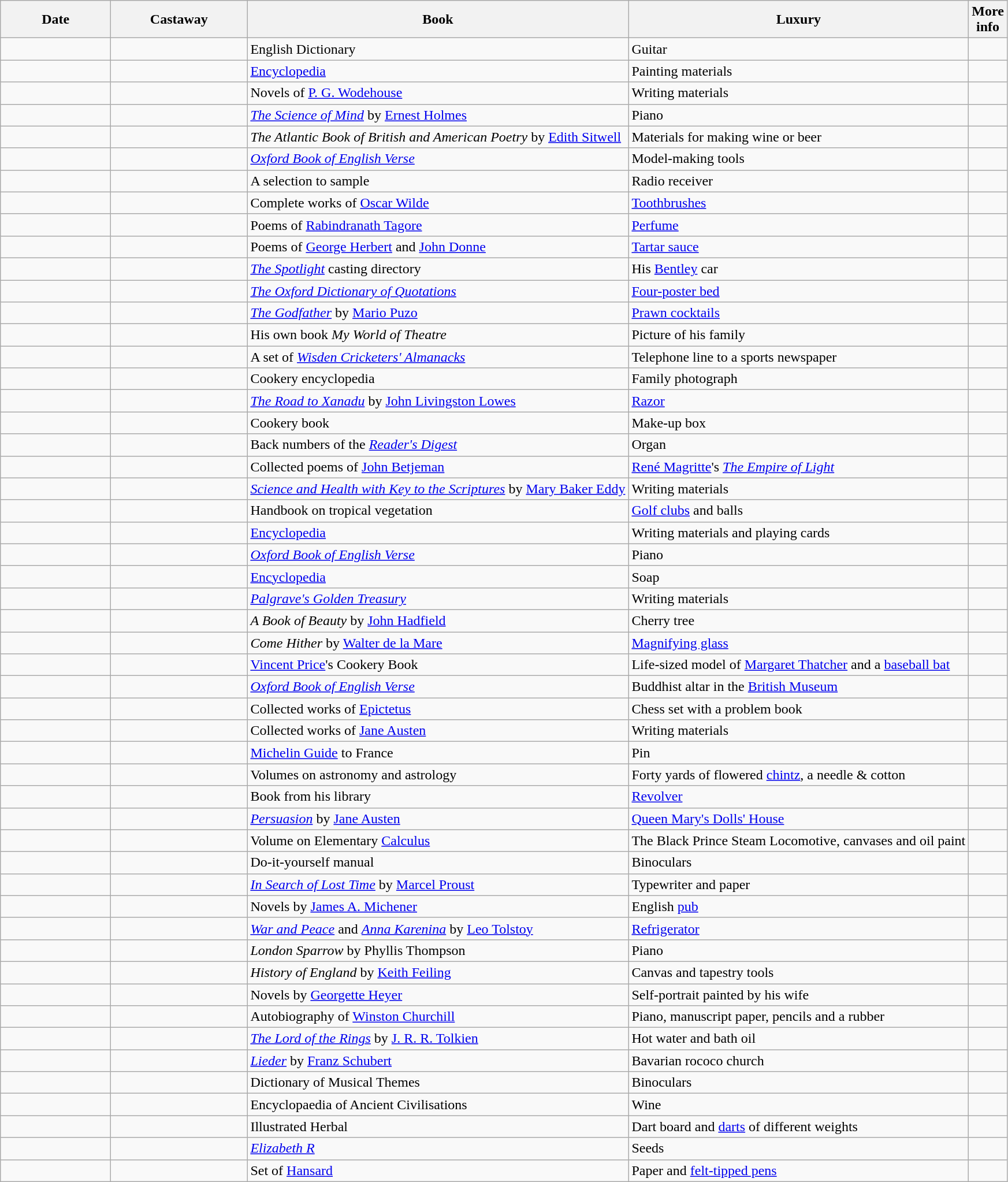<table class="wikitable sortable">
<tr>
<th width=120px>Date</th>
<th width=150px>Castaway</th>
<th>Book</th>
<th>Luxury</th>
<th class="unsortable">More<br>info</th>
</tr>
<tr>
<td></td>
<td></td>
<td>English Dictionary</td>
<td>Guitar</td>
<td></td>
</tr>
<tr>
<td></td>
<td></td>
<td><a href='#'>Encyclopedia</a></td>
<td>Painting materials</td>
<td></td>
</tr>
<tr>
<td></td>
<td></td>
<td>Novels of <a href='#'>P. G. Wodehouse</a></td>
<td>Writing materials</td>
<td></td>
</tr>
<tr>
<td></td>
<td></td>
<td><em><a href='#'>The Science of Mind</a></em> by <a href='#'>Ernest Holmes</a></td>
<td>Piano</td>
<td></td>
</tr>
<tr>
<td></td>
<td></td>
<td><em>The Atlantic Book of British and American Poetry</em> by <a href='#'>Edith Sitwell</a></td>
<td>Materials for making wine or beer</td>
<td></td>
</tr>
<tr>
<td></td>
<td></td>
<td><em><a href='#'>Oxford Book of English Verse</a></em></td>
<td>Model-making tools</td>
<td></td>
</tr>
<tr>
<td></td>
<td></td>
<td>A selection to sample</td>
<td>Radio receiver</td>
<td></td>
</tr>
<tr>
<td></td>
<td></td>
<td>Complete works of <a href='#'>Oscar Wilde</a></td>
<td><a href='#'>Toothbrushes</a></td>
<td></td>
</tr>
<tr>
<td></td>
<td></td>
<td>Poems of <a href='#'>Rabindranath Tagore</a></td>
<td><a href='#'>Perfume</a></td>
<td></td>
</tr>
<tr>
<td></td>
<td></td>
<td>Poems of <a href='#'>George Herbert</a> and <a href='#'>John Donne</a></td>
<td><a href='#'>Tartar sauce</a></td>
<td></td>
</tr>
<tr>
<td></td>
<td></td>
<td><em><a href='#'>The Spotlight</a></em> casting directory</td>
<td>His <a href='#'>Bentley</a> car</td>
<td></td>
</tr>
<tr>
<td></td>
<td></td>
<td><em><a href='#'>The Oxford Dictionary of Quotations</a></em></td>
<td><a href='#'>Four-poster bed</a></td>
<td></td>
</tr>
<tr>
<td></td>
<td></td>
<td><em><a href='#'>The Godfather</a></em> by <a href='#'>Mario Puzo</a></td>
<td><a href='#'>Prawn cocktails</a></td>
<td></td>
</tr>
<tr>
<td></td>
<td></td>
<td>His own book <em>My World of Theatre</em></td>
<td>Picture of his family</td>
<td></td>
</tr>
<tr>
<td></td>
<td></td>
<td>A set of <em><a href='#'>Wisden Cricketers' Almanacks</a></em></td>
<td>Telephone line to a sports newspaper</td>
<td></td>
</tr>
<tr>
<td></td>
<td></td>
<td>Cookery encyclopedia</td>
<td>Family photograph</td>
<td></td>
</tr>
<tr>
<td></td>
<td></td>
<td><em><a href='#'>The Road to Xanadu</a></em> by <a href='#'>John Livingston Lowes</a></td>
<td><a href='#'>Razor</a></td>
<td></td>
</tr>
<tr>
<td></td>
<td></td>
<td>Cookery book</td>
<td>Make-up box</td>
<td></td>
</tr>
<tr>
<td></td>
<td></td>
<td>Back numbers of the <em><a href='#'>Reader's Digest</a></em></td>
<td>Organ</td>
<td></td>
</tr>
<tr>
<td></td>
<td></td>
<td>Collected poems of <a href='#'>John Betjeman</a></td>
<td><a href='#'>René Magritte</a>'s <em><a href='#'>The Empire of Light</a></em></td>
<td></td>
</tr>
<tr>
<td></td>
<td></td>
<td><em><a href='#'>Science and Health with Key to the Scriptures</a></em> by <a href='#'>Mary Baker Eddy</a></td>
<td>Writing materials</td>
<td></td>
</tr>
<tr>
<td></td>
<td></td>
<td>Handbook on tropical vegetation</td>
<td><a href='#'>Golf clubs</a> and balls</td>
<td></td>
</tr>
<tr>
<td></td>
<td></td>
<td><a href='#'>Encyclopedia</a></td>
<td>Writing materials and playing cards</td>
<td></td>
</tr>
<tr>
<td></td>
<td></td>
<td><em><a href='#'>Oxford Book of English Verse</a></em></td>
<td>Piano</td>
<td></td>
</tr>
<tr>
<td></td>
<td></td>
<td><a href='#'>Encyclopedia</a></td>
<td>Soap</td>
<td></td>
</tr>
<tr>
<td></td>
<td></td>
<td><em><a href='#'>Palgrave's Golden Treasury</a></em></td>
<td>Writing materials</td>
<td></td>
</tr>
<tr>
<td></td>
<td></td>
<td><em>A Book of Beauty</em> by <a href='#'>John Hadfield</a></td>
<td>Cherry tree</td>
<td></td>
</tr>
<tr>
<td></td>
<td></td>
<td><em>Come Hither</em> by <a href='#'>Walter de la Mare</a></td>
<td><a href='#'>Magnifying glass</a></td>
<td></td>
</tr>
<tr>
<td></td>
<td></td>
<td><a href='#'>Vincent Price</a>'s Cookery Book</td>
<td>Life-sized model of <a href='#'>Margaret Thatcher</a> and a <a href='#'>baseball bat</a></td>
<td></td>
</tr>
<tr>
<td></td>
<td></td>
<td><em><a href='#'>Oxford Book of English Verse</a></em></td>
<td>Buddhist altar in the <a href='#'>British Museum</a></td>
<td></td>
</tr>
<tr>
<td></td>
<td></td>
<td>Collected works of <a href='#'>Epictetus</a></td>
<td>Chess set with a problem book</td>
<td></td>
</tr>
<tr>
<td></td>
<td></td>
<td>Collected works of <a href='#'>Jane Austen</a></td>
<td>Writing materials</td>
<td></td>
</tr>
<tr>
<td></td>
<td></td>
<td><a href='#'>Michelin Guide</a> to France</td>
<td>Pin</td>
<td></td>
</tr>
<tr>
<td></td>
<td></td>
<td>Volumes on astronomy and astrology</td>
<td>Forty yards of flowered <a href='#'>chintz</a>, a needle & cotton</td>
<td></td>
</tr>
<tr>
<td></td>
<td></td>
<td>Book from his library</td>
<td><a href='#'>Revolver</a></td>
<td></td>
</tr>
<tr>
<td></td>
<td></td>
<td><em><a href='#'>Persuasion</a></em> by <a href='#'>Jane Austen</a></td>
<td><a href='#'>Queen Mary's Dolls' House</a></td>
<td></td>
</tr>
<tr>
<td></td>
<td></td>
<td>Volume on Elementary <a href='#'>Calculus</a></td>
<td>The Black Prince Steam Locomotive, canvases and oil paint</td>
<td></td>
</tr>
<tr>
<td></td>
<td></td>
<td>Do-it-yourself manual</td>
<td>Binoculars</td>
<td></td>
</tr>
<tr>
<td></td>
<td></td>
<td><em><a href='#'>In Search of Lost Time</a></em> by <a href='#'>Marcel Proust</a></td>
<td>Typewriter and paper</td>
<td></td>
</tr>
<tr>
<td></td>
<td></td>
<td>Novels by <a href='#'>James A. Michener</a></td>
<td>English <a href='#'>pub</a></td>
<td></td>
</tr>
<tr>
<td></td>
<td></td>
<td><em><a href='#'>War and Peace</a></em> and <em><a href='#'>Anna Karenina</a></em> by <a href='#'>Leo Tolstoy</a></td>
<td><a href='#'>Refrigerator</a></td>
<td></td>
</tr>
<tr>
<td></td>
<td></td>
<td><em>London Sparrow</em> by Phyllis Thompson</td>
<td>Piano</td>
<td></td>
</tr>
<tr>
<td></td>
<td></td>
<td><em>History of England</em> by <a href='#'>Keith Feiling</a></td>
<td>Canvas and tapestry tools</td>
<td></td>
</tr>
<tr>
<td></td>
<td></td>
<td>Novels by <a href='#'>Georgette Heyer</a></td>
<td>Self-portrait painted by his wife</td>
<td></td>
</tr>
<tr>
<td></td>
<td></td>
<td>Autobiography of <a href='#'>Winston Churchill</a></td>
<td>Piano, manuscript paper, pencils and a rubber</td>
<td></td>
</tr>
<tr>
<td></td>
<td></td>
<td><em><a href='#'>The Lord of the Rings</a></em> by <a href='#'>J. R. R. Tolkien</a></td>
<td>Hot water and bath oil</td>
<td></td>
</tr>
<tr>
<td></td>
<td></td>
<td><em><a href='#'>Lieder</a></em> by <a href='#'>Franz Schubert</a></td>
<td>Bavarian rococo church</td>
<td></td>
</tr>
<tr>
<td></td>
<td></td>
<td>Dictionary of Musical Themes</td>
<td>Binoculars</td>
<td></td>
</tr>
<tr>
<td></td>
<td></td>
<td>Encyclopaedia of Ancient Civilisations</td>
<td>Wine</td>
<td></td>
</tr>
<tr>
<td></td>
<td></td>
<td>Illustrated Herbal</td>
<td>Dart board and <a href='#'>darts</a> of different weights</td>
<td></td>
</tr>
<tr>
<td></td>
<td></td>
<td><em><a href='#'>Elizabeth R</a></em></td>
<td>Seeds</td>
<td></td>
</tr>
<tr>
<td></td>
<td></td>
<td>Set of <a href='#'>Hansard</a></td>
<td>Paper and <a href='#'>felt-tipped pens</a></td>
<td></td>
</tr>
</table>
